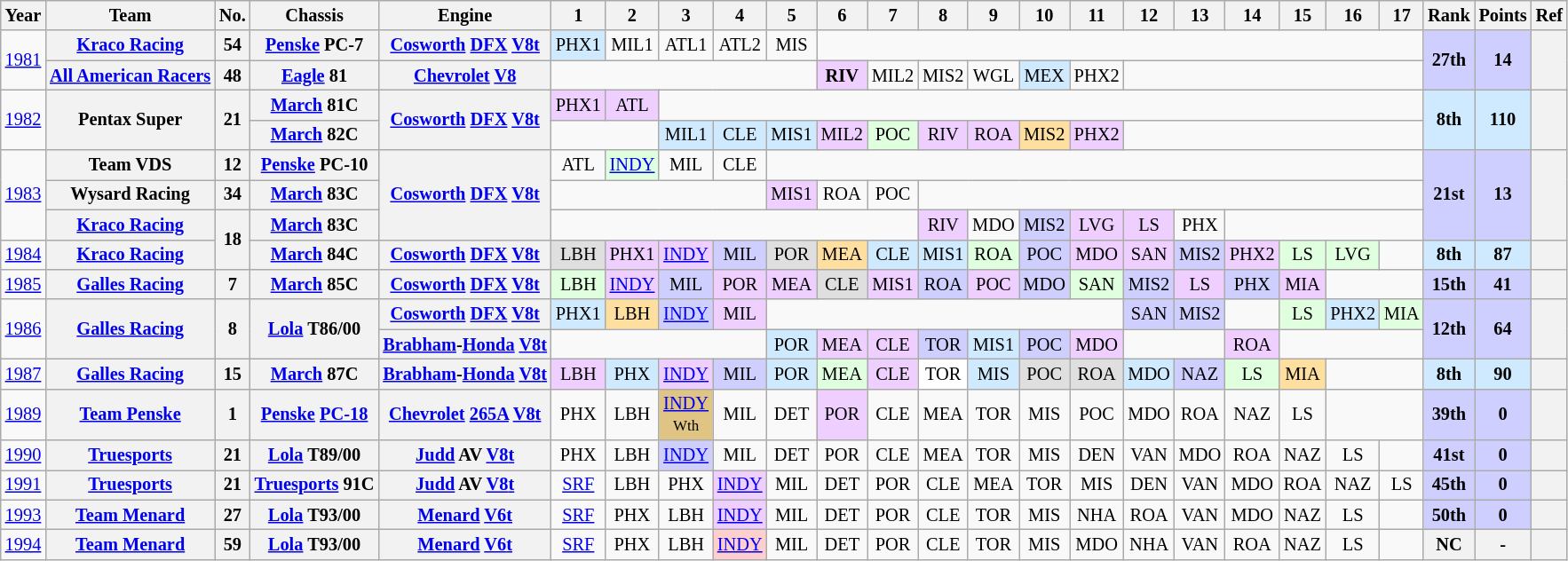<table class="wikitable" style="text-align:center; font-size:85%">
<tr>
<th>Year</th>
<th>Team</th>
<th>No.</th>
<th>Chassis</th>
<th>Engine</th>
<th>1</th>
<th>2</th>
<th>3</th>
<th>4</th>
<th>5</th>
<th>6</th>
<th>7</th>
<th>8</th>
<th>9</th>
<th>10</th>
<th>11</th>
<th>12</th>
<th>13</th>
<th>14</th>
<th>15</th>
<th>16</th>
<th>17</th>
<th>Rank</th>
<th>Points</th>
<th>Ref</th>
</tr>
<tr>
<td rowspan="2"><a href='#'>1981</a></td>
<th nowrap><a href='#'>Kraco Racing</a></th>
<th>54</th>
<th nowrap><a href='#'>Penske</a> PC-7</th>
<th nowrap><a href='#'>Cosworth</a> <a href='#'>DFX</a> <a href='#'>V8</a><a href='#'>t</a></th>
<td style="background:#CFEAFF;">PHX1<br></td>
<td>MIL1</td>
<td>ATL1</td>
<td>ATL2</td>
<td>MIS</td>
<td colspan=12></td>
<td rowspan="2" style="background:#CFCFFF;"><strong>27th</strong></td>
<td rowspan="2" style="background:#CFCFFF;"><strong>14</strong></td>
<th rowspan=2></th>
</tr>
<tr>
<th nowrap><a href='#'>All American Racers</a></th>
<th>48</th>
<th nowrap><a href='#'>Eagle</a> 81</th>
<th nowrap><a href='#'>Chevrolet</a> <a href='#'>V8</a></th>
<td colspan=5></td>
<td style="background:#EFCFFF;"><strong>RIV</strong><br></td>
<td>MIL2</td>
<td>MIS2</td>
<td>WGL</td>
<td style="background:#CFEAFF;">MEX<br></td>
<td>PHX2</td>
<td colspan=6></td>
</tr>
<tr>
<td rowspan="2"><a href='#'>1982</a></td>
<th rowspan="2" nowrap>Pentax Super</th>
<th rowspan=2>21</th>
<th nowrap><a href='#'>March</a> 81C</th>
<th rowspan="2" nowrap><a href='#'>Cosworth</a> <a href='#'>DFX</a> <a href='#'>V8</a><a href='#'>t</a></th>
<td style="background:#EFCFFF;">PHX1<br></td>
<td style="background:#EFCFFF;">ATL<br></td>
<td colspan=15></td>
<td rowspan="2" style="background:#CFEAFF;"><strong>8th</strong></td>
<td rowspan="2" style="background:#CFEAFF;"><strong>110</strong></td>
<th rowspan=2></th>
</tr>
<tr>
<th nowrap><a href='#'>March</a> 82C</th>
<td colspan=2></td>
<td style="background:#cfeaff;">MIL1<br></td>
<td style="background:#cfeaff;">CLE<br></td>
<td style="background:#cfeaff;">MIS1<br></td>
<td style="background:#efcfff;">MIL2<br></td>
<td style="background:#dfffdf;">POC<br></td>
<td style="background:#efcfff;">RIV<br></td>
<td style="background:#efcfff;">ROA<br></td>
<td style="background:#ffdf9f;">MIS2<br></td>
<td style="background:#efcfff;">PHX2<br></td>
<td colspan=6></td>
</tr>
<tr>
<td rowspan="3"><a href='#'>1983</a></td>
<th nowrap>Team VDS</th>
<th>12</th>
<th nowrap><a href='#'>Penske</a> PC-10</th>
<th rowspan="3" nowrap><a href='#'>Cosworth</a> <a href='#'>DFX</a> <a href='#'>V8</a><a href='#'>t</a></th>
<td>ATL</td>
<td style="background:#dfffdf;"><a href='#'>INDY</a><br></td>
<td>MIL</td>
<td>CLE</td>
<td colspan=13></td>
<td rowspan="3" style="background:#cfcfff;"><strong>21st</strong></td>
<td rowspan="3" style="background:#cfcfff;"><strong>13</strong></td>
<th rowspan=3></th>
</tr>
<tr>
<th nowrap>Wysard Racing</th>
<th>34</th>
<th nowrap><a href='#'>March</a> 83C</th>
<td colspan=4></td>
<td style="background:#efcfff;">MIS1<br></td>
<td>ROA</td>
<td>POC</td>
<td colspan=10></td>
</tr>
<tr>
<th nowrap><a href='#'>Kraco Racing</a></th>
<th rowspan=2>18</th>
<th nowrap><a href='#'>March</a> 83C</th>
<td colspan=7></td>
<td style="background:#efcfff;">RIV<br></td>
<td>MDO</td>
<td style="background:#cfcfff;">MIS2<br></td>
<td style="background:#efcfff;">LVG<br></td>
<td style="background:#efcfff;">LS<br></td>
<td>PHX</td>
<td colspan=4></td>
</tr>
<tr>
<td><a href='#'>1984</a></td>
<th nowrap><a href='#'>Kraco Racing</a></th>
<th nowrap><a href='#'>March</a> 84C</th>
<th nowrap><a href='#'>Cosworth</a> <a href='#'>DFX</a> <a href='#'>V8</a><a href='#'>t</a></th>
<td style="background:#dfdfdf;">LBH<br></td>
<td style="background:#efcfff;">PHX1<br></td>
<td style="background:#efcfff;"><a href='#'>INDY</a><br></td>
<td style="background:#cfcfff;">MIL<br></td>
<td style="background:#dfdfdf;">POR<br></td>
<td style="background:#ffdf9f;">MEA<br></td>
<td style="background:#cfeaff;">CLE<br></td>
<td style="background:#cfeaff;">MIS1<br></td>
<td style="background:#dfffdf;">ROA<br></td>
<td style="background:#cfcfff;">POC<br></td>
<td style="background:#efcfff;">MDO<br></td>
<td style="background:#efcfff;">SAN<br></td>
<td style="background:#cfcfff;">MIS2<br></td>
<td style="background:#efcfff;">PHX2<br></td>
<td style="background:#dfffdf;">LS<br></td>
<td style="background:#dfffdf;">LVG<br></td>
<td></td>
<td style="background:#cfeaff;"><strong>8th</strong></td>
<td style="background:#cfeaff;"><strong>87</strong></td>
<th></th>
</tr>
<tr>
<td><a href='#'>1985</a></td>
<th nowrap><a href='#'>Galles Racing</a></th>
<th>7</th>
<th nowrap><a href='#'>March</a> 85C</th>
<th nowrap><a href='#'>Cosworth</a> <a href='#'>DFX</a> <a href='#'>V8</a><a href='#'>t</a></th>
<td style="background:#dfffdf;">LBH<br></td>
<td style="background:#efcfff;"><a href='#'>INDY</a><br></td>
<td style="background:#cfcfff;">MIL<br></td>
<td style="background:#efcfff;">POR<br></td>
<td style="background:#efcfff;">MEA<br></td>
<td style="background:#dfdfdf;">CLE<br></td>
<td style="background:#efcfff;">MIS1<br></td>
<td style="background:#cfcfff;">ROA<br></td>
<td style="background:#efcfff;">POC<br></td>
<td style="background:#cfcfff;">MDO<br></td>
<td style="background:#dfffdf;">SAN<br></td>
<td style="background:#cfcfff;">MIS2<br></td>
<td style="background:#efcfff;">LS<br></td>
<td style="background:#cfcfff;">PHX<br></td>
<td style="background:#efcfff;">MIA<br></td>
<td colspan=2></td>
<td style="background:#cfcfff;"><strong>15th</strong></td>
<td style="background:#cfcfff;"><strong>41</strong></td>
<th></th>
</tr>
<tr>
<td rowspan="2"><a href='#'>1986</a></td>
<th rowspan="2" nowrap><a href='#'>Galles Racing</a></th>
<th rowspan=2>8</th>
<th rowspan="2" nowrap><a href='#'>Lola</a> T86/00</th>
<th nowrap><a href='#'>Cosworth</a> <a href='#'>DFX</a> <a href='#'>V8</a><a href='#'>t</a></th>
<td style="background:#cfeaff;">PHX1<br></td>
<td style="background:#ffdf9f;">LBH<br></td>
<td style="background:#cfcfff;"><a href='#'>INDY</a><br></td>
<td style="background:#efcfff;">MIL<br></td>
<td colspan=7></td>
<td style="background:#cfcfff;">SAN<br></td>
<td style="background:#cfcfff;">MIS2<br></td>
<td></td>
<td style="background:#dfffdf;">LS<br></td>
<td style="background:#cfeaff;">PHX2<br></td>
<td style="background:#dfffdf;">MIA<br></td>
<td rowspan="2" style="background:#cfcfff;"><strong>12th</strong></td>
<td rowspan="2" style="background:#cfcfff;"><strong>64</strong></td>
<th rowspan=2></th>
</tr>
<tr>
<th nowrap><a href='#'>Brabham</a>-<a href='#'>Honda</a> <a href='#'>V8</a><a href='#'>t</a></th>
<td colspan=4></td>
<td style="background:#cfeaff;">POR<br></td>
<td style="background:#efcfff;">MEA<br></td>
<td style="background:#efcfff;">CLE<br></td>
<td style="background:#cfcfff;">TOR<br></td>
<td style="background:#cfeaff;">MIS1<br></td>
<td style="background:#cfcfff;">POC<br></td>
<td style="background:#efcfff;">MDO<br></td>
<td colspan=2></td>
<td style="background:#efcfff;">ROA<br></td>
<td colspan=3></td>
</tr>
<tr>
<td><a href='#'>1987</a></td>
<th nowrap><a href='#'>Galles Racing</a></th>
<th>15</th>
<th nowrap><a href='#'>March</a> 87C</th>
<th nowrap><a href='#'>Brabham</a>-<a href='#'>Honda</a> <a href='#'>V8</a><a href='#'>t</a></th>
<td style="background:#efcfff;">LBH<br></td>
<td style="background:#cfeaff;">PHX<br></td>
<td style="background:#efcfff;"><a href='#'>INDY</a><br></td>
<td style="background:#cfcfff;">MIL<br></td>
<td style="background:#cfeaff;">POR<br></td>
<td style="background:#dfffdf;">MEA<br></td>
<td style="background:#efcfff;">CLE<br></td>
<td style="background:#ffffff;">TOR<br></td>
<td style="background:#cfeaff;">MIS<br></td>
<td style="background:#dfdfdf;">POC<br></td>
<td style="background:#dfdfdf;">ROA<br></td>
<td style="background:#cfeaff;">MDO<br></td>
<td style="background:#cfcfff;">NAZ<br></td>
<td style="background:#dfffdf;">LS<br></td>
<td style="background:#ffdf9f;">MIA<br></td>
<td colspan=2></td>
<td style="background:#cfeaff;"><strong>8th</strong></td>
<td style="background:#cfeaff;"><strong>90</strong></td>
<th></th>
</tr>
<tr>
<td><a href='#'>1989</a></td>
<th nowrap><a href='#'>Team Penske</a></th>
<th>1</th>
<th nowrap><a href='#'>Penske</a> <a href='#'>PC-18</a></th>
<th nowrap><a href='#'>Chevrolet</a> <a href='#'>265A</a> <a href='#'>V8</a><a href='#'>t</a></th>
<td>PHX</td>
<td>LBH</td>
<td style="background:#dfc484;"><a href='#'>INDY</a><br><small>Wth</small></td>
<td>MIL</td>
<td>DET</td>
<td style="background:#efcfff;">POR<br></td>
<td>CLE</td>
<td>MEA</td>
<td>TOR</td>
<td>MIS</td>
<td>POC</td>
<td>MDO</td>
<td>ROA</td>
<td>NAZ</td>
<td>LS</td>
<td colspan=2></td>
<td style="background:#cfcfff;"><strong>39th</strong></td>
<td style="background:#cfcfff;"><strong>0</strong></td>
<th></th>
</tr>
<tr>
<td><a href='#'>1990</a></td>
<th nowrap><a href='#'>Truesports</a></th>
<th>21</th>
<th nowrap><a href='#'>Lola</a> T89/00</th>
<th nowrap><a href='#'>Judd</a> AV <a href='#'>V8</a><a href='#'>t</a></th>
<td>PHX</td>
<td>LBH</td>
<td style="background:#cfcfff;"><a href='#'>INDY</a><br></td>
<td>MIL</td>
<td>DET</td>
<td>POR</td>
<td>CLE</td>
<td>MEA</td>
<td>TOR</td>
<td>MIS</td>
<td>DEN</td>
<td>VAN</td>
<td>MDO</td>
<td>ROA</td>
<td>NAZ</td>
<td>LS</td>
<td></td>
<td style="background:#cfcfff;"><strong>41st</strong></td>
<td style="background:#cfcfff;"><strong>0</strong></td>
<th></th>
</tr>
<tr>
<td><a href='#'>1991</a></td>
<th nowrap><a href='#'>Truesports</a></th>
<th>21</th>
<th nowrap><a href='#'>Truesports</a> 91C</th>
<th nowrap><a href='#'>Judd</a> AV <a href='#'>V8</a><a href='#'>t</a></th>
<td><a href='#'>SRF</a></td>
<td>LBH</td>
<td>PHX</td>
<td style="background:#efcfff;"><a href='#'>INDY</a><br></td>
<td>MIL</td>
<td>DET</td>
<td>POR</td>
<td>CLE</td>
<td>MEA</td>
<td>TOR</td>
<td>MIS</td>
<td>DEN</td>
<td>VAN</td>
<td>MDO</td>
<td>ROA</td>
<td>NAZ</td>
<td>LS</td>
<td style="background:#cfcfff;"><strong>45th</strong></td>
<td style="background:#cfcfff;"><strong>0</strong></td>
<th></th>
</tr>
<tr>
<td><a href='#'>1993</a></td>
<th nowrap><a href='#'>Team Menard</a></th>
<th>27</th>
<th nowrap><a href='#'>Lola</a> T93/00</th>
<th nowrap><a href='#'>Menard</a> <a href='#'>V6</a><a href='#'>t</a></th>
<td><a href='#'>SRF</a></td>
<td>PHX</td>
<td>LBH</td>
<td style="background:#efcfff;"><a href='#'>INDY</a><br></td>
<td>MIL</td>
<td>DET</td>
<td>POR</td>
<td>CLE</td>
<td>TOR</td>
<td>MIS</td>
<td>NHA</td>
<td>ROA</td>
<td>VAN</td>
<td>MDO</td>
<td>NAZ</td>
<td>LS</td>
<td></td>
<td style="background:#CFCFFF;"><strong>50th</strong></td>
<td style="background:#CFCFFF;"><strong>0</strong></td>
<th></th>
</tr>
<tr>
<td><a href='#'>1994</a></td>
<th nowrap><a href='#'>Team Menard</a></th>
<th>59</th>
<th nowrap><a href='#'>Lola</a> T93/00</th>
<th nowrap><a href='#'>Menard</a> <a href='#'>V6</a><a href='#'>t</a></th>
<td><a href='#'>SRF</a></td>
<td>PHX</td>
<td>LBH</td>
<td style="background:#ffcfcf;"><a href='#'>INDY</a><br></td>
<td>MIL</td>
<td>DET</td>
<td>POR</td>
<td>CLE</td>
<td>TOR</td>
<td>MIS</td>
<td>MDO</td>
<td>NHA</td>
<td>VAN</td>
<td>ROA</td>
<td>NAZ</td>
<td>LS</td>
<td></td>
<th>NC</th>
<th>-</th>
<th></th>
</tr>
</table>
